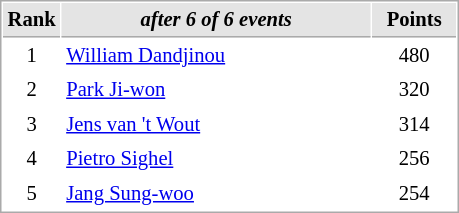<table cellspacing="1" cellpadding="3" style="border:1px solid #AAAAAA;font-size:86%">
<tr style="background-color: #E4E4E4;">
<th style="border-bottom:1px solid #AAAAAA; width: 10px;">Rank</th>
<th style="border-bottom:1px solid #AAAAAA; width: 200px;"><em>after 6 of 6 events</em></th>
<th style="border-bottom:1px solid #AAAAAA; width: 50px;">Points</th>
</tr>
<tr>
<td align=center>1</td>
<td> <a href='#'>William Dandjinou</a></td>
<td align=center>480</td>
</tr>
<tr>
<td align=center>2</td>
<td> <a href='#'>Park Ji-won</a></td>
<td align=center>320</td>
</tr>
<tr>
<td align=center>3</td>
<td> <a href='#'>Jens van 't Wout</a></td>
<td align=center>314</td>
</tr>
<tr>
<td align=center>4</td>
<td> <a href='#'>Pietro Sighel</a></td>
<td align=center>256</td>
</tr>
<tr>
<td align=center>5</td>
<td> <a href='#'>Jang Sung-woo</a></td>
<td align=center>254</td>
</tr>
</table>
